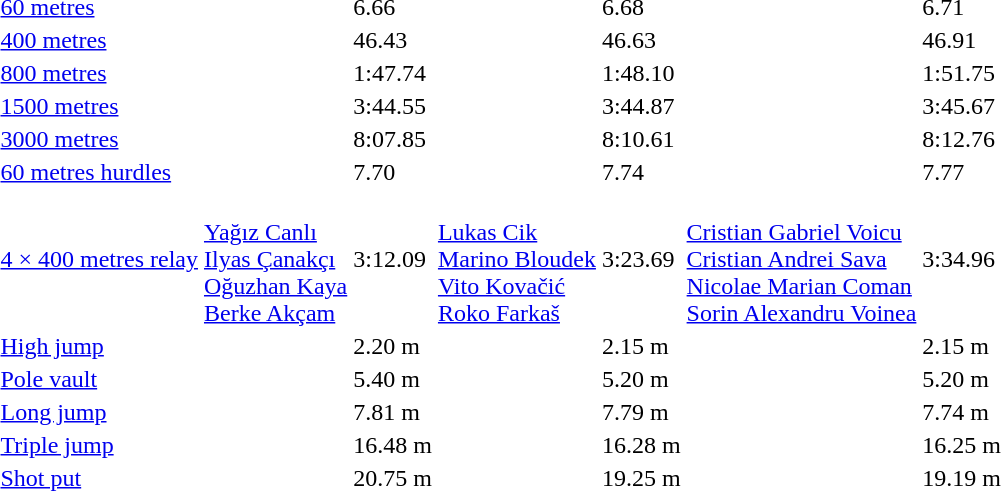<table>
<tr>
<td><a href='#'>60 metres</a></td>
<td></td>
<td>6.66</td>
<td></td>
<td>6.68</td>
<td></td>
<td>6.71</td>
</tr>
<tr>
<td><a href='#'>400 metres</a></td>
<td></td>
<td>46.43</td>
<td></td>
<td>46.63</td>
<td></td>
<td>46.91</td>
</tr>
<tr>
<td><a href='#'>800 metres</a></td>
<td></td>
<td>1:47.74</td>
<td><br></td>
<td>1:48.10</td>
<td></td>
<td>1:51.75</td>
</tr>
<tr>
<td><a href='#'>1500 metres</a></td>
<td></td>
<td>3:44.55</td>
<td></td>
<td>3:44.87</td>
<td></td>
<td>3:45.67</td>
</tr>
<tr>
<td><a href='#'>3000 metres</a></td>
<td></td>
<td>8:07.85</td>
<td></td>
<td>8:10.61</td>
<td></td>
<td>8:12.76</td>
</tr>
<tr>
<td><a href='#'>60 metres hurdles</a></td>
<td></td>
<td>7.70</td>
<td></td>
<td>7.74</td>
<td></td>
<td>7.77</td>
</tr>
<tr>
<td><a href='#'>4 × 400 metres relay</a></td>
<td><br><a href='#'>Yağız Canlı</a><br><a href='#'>Ilyas Çanakçı</a><br><a href='#'>Oğuzhan Kaya</a><br><a href='#'>Berke Akçam</a></td>
<td>3:12.09</td>
<td><br><a href='#'>Lukas Cik</a><br><a href='#'>Marino Bloudek</a><br><a href='#'>Vito Kovačić</a><br><a href='#'>Roko Farkaš</a></td>
<td>3:23.69</td>
<td><br><a href='#'>Cristian Gabriel Voicu</a><br><a href='#'>Cristian Andrei Sava</a><br><a href='#'>Nicolae Marian Coman</a><br><a href='#'>Sorin Alexandru Voinea</a></td>
<td>3:34.96</td>
</tr>
<tr>
<td><a href='#'>High jump</a></td>
<td></td>
<td>2.20 m</td>
<td></td>
<td>2.15 m</td>
<td></td>
<td>2.15 m</td>
</tr>
<tr>
<td><a href='#'>Pole vault</a></td>
<td></td>
<td>5.40 m</td>
<td></td>
<td>5.20 m</td>
<td></td>
<td>5.20 m</td>
</tr>
<tr>
<td><a href='#'>Long jump</a></td>
<td></td>
<td>7.81 m</td>
<td></td>
<td>7.79 m</td>
<td></td>
<td>7.74 m</td>
</tr>
<tr>
<td><a href='#'>Triple jump</a></td>
<td></td>
<td>16.48 m</td>
<td></td>
<td>16.28 m</td>
<td></td>
<td>16.25 m</td>
</tr>
<tr>
<td><a href='#'>Shot put</a></td>
<td></td>
<td>20.75 m</td>
<td></td>
<td>19.25 m</td>
<td></td>
<td>19.19 m</td>
</tr>
</table>
